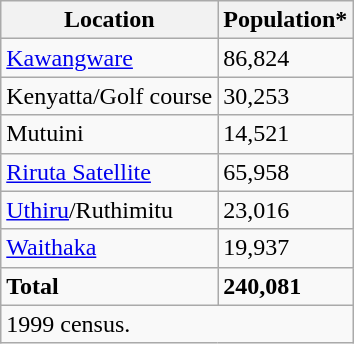<table class="wikitable">
<tr>
<th>Location</th>
<th>Population*</th>
</tr>
<tr>
<td><a href='#'>Kawangware</a></td>
<td>86,824</td>
</tr>
<tr>
<td>Kenyatta/Golf course</td>
<td>30,253</td>
</tr>
<tr>
<td>Mutuini</td>
<td>14,521</td>
</tr>
<tr>
<td><a href='#'>Riruta Satellite</a></td>
<td>65,958</td>
</tr>
<tr>
<td><a href='#'>Uthiru</a>/Ruthimitu</td>
<td>23,016</td>
</tr>
<tr>
<td><a href='#'>Waithaka</a></td>
<td>19,937</td>
</tr>
<tr>
<td><strong>Total</strong></td>
<td><strong>240,081</strong></td>
</tr>
<tr>
<td colspan="2">1999 census.</td>
</tr>
</table>
